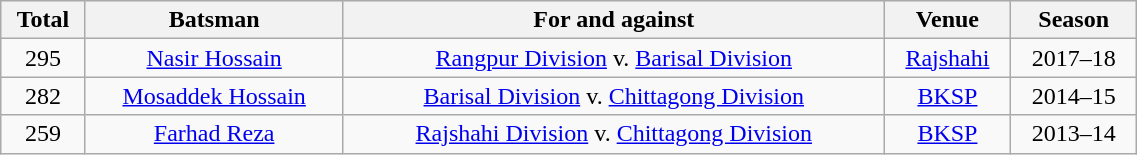<table align="center" | class="wikitable" width="60%">
<tr bgcolor="#efefef">
<th align="center">Total</th>
<th align="center">Batsman</th>
<th align="center">For and against</th>
<th align="center">Venue</th>
<th align="center">Season</th>
</tr>
<tr>
<td align="center">295</td>
<td align="center"><a href='#'>Nasir Hossain</a></td>
<td align="center"><a href='#'>Rangpur Division</a> v. <a href='#'>Barisal Division</a></td>
<td align="center"><a href='#'>Rajshahi</a></td>
<td align="center">2017–18</td>
</tr>
<tr>
<td align="center">282</td>
<td align="center"><a href='#'>Mosaddek Hossain</a></td>
<td align="center"><a href='#'>Barisal Division</a> v. <a href='#'>Chittagong Division</a></td>
<td align="center"><a href='#'>BKSP</a></td>
<td align="center">2014–15</td>
</tr>
<tr>
<td align="center">259</td>
<td align="center"><a href='#'>Farhad Reza</a></td>
<td align="center"><a href='#'>Rajshahi Division</a> v. <a href='#'>Chittagong Division</a></td>
<td align="center"><a href='#'>BKSP</a></td>
<td align="center">2013–14</td>
</tr>
</table>
